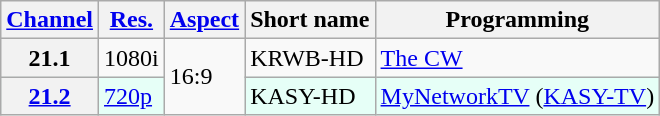<table class="wikitable">
<tr>
<th scope = "col"><a href='#'>Channel</a></th>
<th scope = "col"><a href='#'>Res.</a></th>
<th scope = "col"><a href='#'>Aspect</a></th>
<th scope = "col">Short name</th>
<th scope = "col">Programming</th>
</tr>
<tr>
<th scope = "row">21.1</th>
<td>1080i</td>
<td rowspan=2>16:9</td>
<td>KRWB-HD</td>
<td><a href='#'>The CW</a></td>
</tr>
<tr style="background-color: #E6FFF7;">
<th scope = "row"><a href='#'>21.2</a></th>
<td><a href='#'>720p</a></td>
<td>KASY-HD</td>
<td><a href='#'>MyNetworkTV</a> (<a href='#'>KASY-TV</a>)</td>
</tr>
</table>
